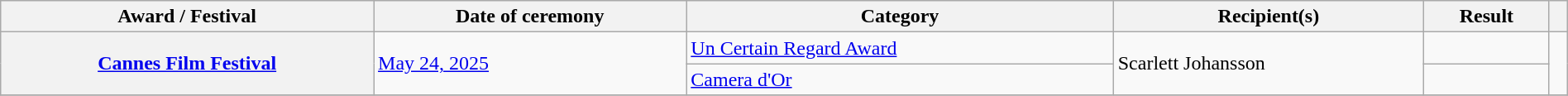<table class="wikitable sortable plainrowheaders" style="width: 100%;">
<tr>
<th scope="col">Award / Festival</th>
<th scope="col">Date of ceremony</th>
<th scope="col">Category</th>
<th scope="col">Recipient(s)</th>
<th scope="col">Result</th>
<th scope="col" class="unsortable"></th>
</tr>
<tr>
<th rowspan="2" scope="row"><a href='#'>Cannes Film Festival</a></th>
<td rowspan="2"><a href='#'>May 24, 2025</a></td>
<td><a href='#'>Un Certain Regard Award</a></td>
<td rowspan="2">Scarlett Johansson</td>
<td></td>
<td align="center" rowspan="2"></td>
</tr>
<tr>
<td><a href='#'>Camera d'Or</a></td>
<td></td>
</tr>
<tr>
</tr>
</table>
